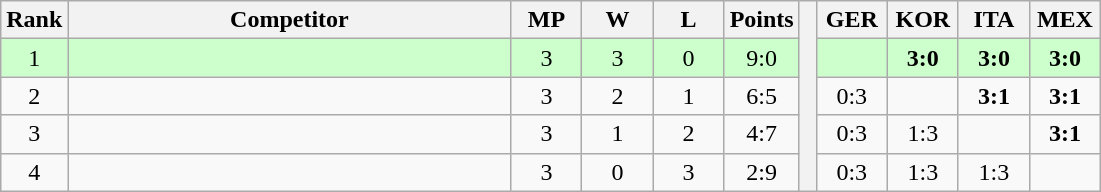<table class="wikitable" style="text-align:center">
<tr>
<th>Rank</th>
<th style="width:18em">Competitor</th>
<th style="width:2.5em">MP</th>
<th style="width:2.5em">W</th>
<th style="width:2.5em">L</th>
<th>Points</th>
<th rowspan="5"> </th>
<th style="width:2.5em">GER</th>
<th style="width:2.5em">KOR</th>
<th style="width:2.5em">ITA</th>
<th style="width:2.5em">MEX</th>
</tr>
<tr style="background:#cfc;">
<td>1</td>
<td style="text-align:left"></td>
<td>3</td>
<td>3</td>
<td>0</td>
<td>9:0</td>
<td></td>
<td><strong>3:0</strong></td>
<td><strong>3:0</strong></td>
<td><strong>3:0</strong></td>
</tr>
<tr>
<td>2</td>
<td style="text-align:left"></td>
<td>3</td>
<td>2</td>
<td>1</td>
<td>6:5</td>
<td>0:3</td>
<td></td>
<td><strong>3:1</strong></td>
<td><strong>3:1</strong></td>
</tr>
<tr>
<td>3</td>
<td style="text-align:left"></td>
<td>3</td>
<td>1</td>
<td>2</td>
<td>4:7</td>
<td>0:3</td>
<td>1:3</td>
<td></td>
<td><strong>3:1</strong></td>
</tr>
<tr>
<td>4</td>
<td style="text-align:left"></td>
<td>3</td>
<td>0</td>
<td>3</td>
<td>2:9</td>
<td>0:3</td>
<td>1:3</td>
<td>1:3</td>
<td></td>
</tr>
</table>
